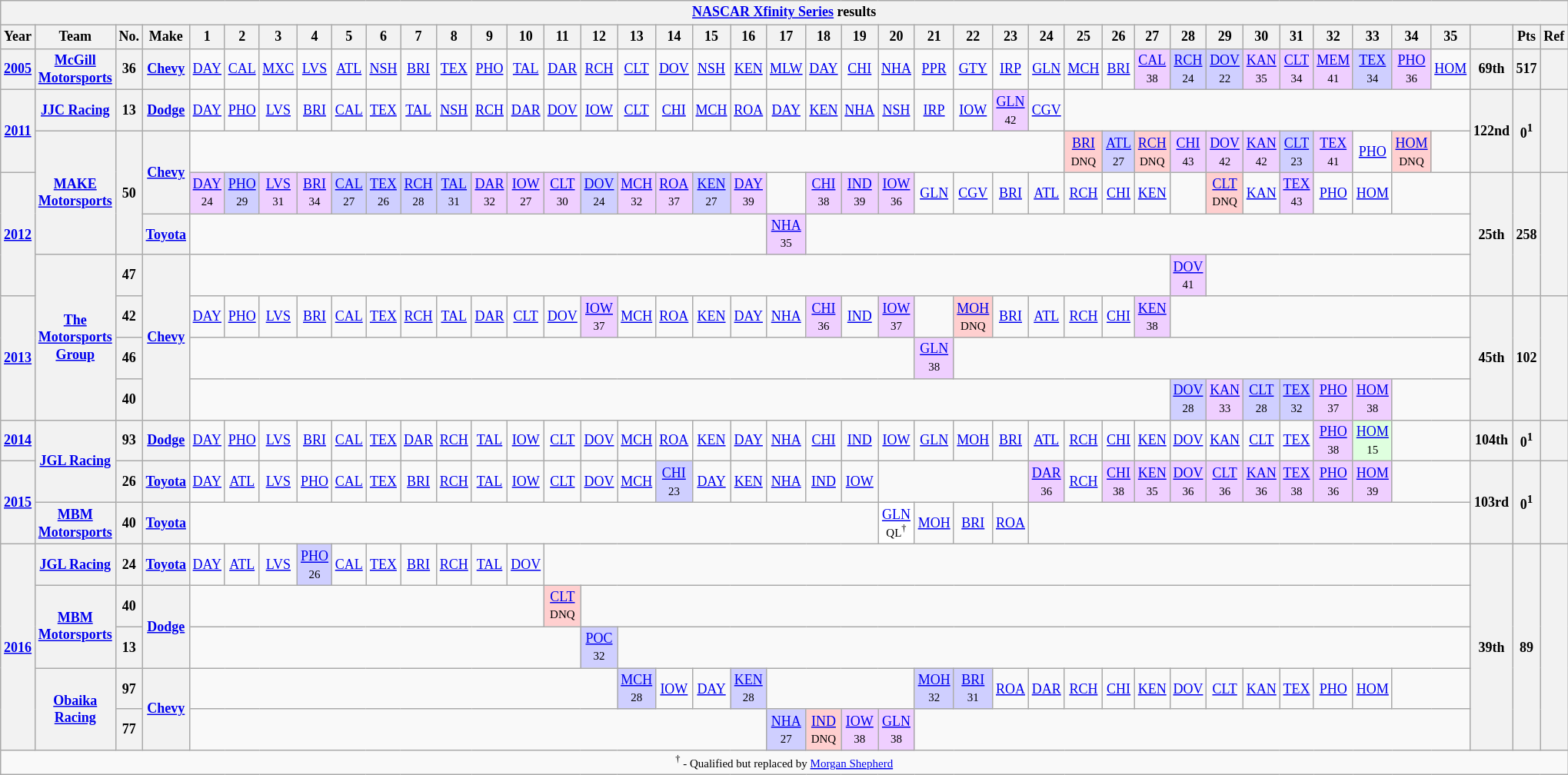<table class="wikitable " style="text-align:center; font-size:75%">
<tr>
<th colspan=42><a href='#'>NASCAR Xfinity Series</a> results</th>
</tr>
<tr>
<th>Year</th>
<th>Team</th>
<th>No.</th>
<th>Make</th>
<th>1</th>
<th>2</th>
<th>3</th>
<th>4</th>
<th>5</th>
<th>6</th>
<th>7</th>
<th>8</th>
<th>9</th>
<th>10</th>
<th>11</th>
<th>12</th>
<th>13</th>
<th>14</th>
<th>15</th>
<th>16</th>
<th>17</th>
<th>18</th>
<th>19</th>
<th>20</th>
<th>21</th>
<th>22</th>
<th>23</th>
<th>24</th>
<th>25</th>
<th>26</th>
<th>27</th>
<th>28</th>
<th>29</th>
<th>30</th>
<th>31</th>
<th>32</th>
<th>33</th>
<th>34</th>
<th>35</th>
<th></th>
<th>Pts</th>
<th>Ref</th>
</tr>
<tr>
<th><a href='#'>2005</a></th>
<th><a href='#'>McGill Motorsports</a></th>
<th>36</th>
<th><a href='#'>Chevy</a></th>
<td><a href='#'>DAY</a></td>
<td><a href='#'>CAL</a></td>
<td><a href='#'>MXC</a></td>
<td><a href='#'>LVS</a></td>
<td><a href='#'>ATL</a></td>
<td><a href='#'>NSH</a></td>
<td><a href='#'>BRI</a></td>
<td><a href='#'>TEX</a></td>
<td><a href='#'>PHO</a></td>
<td><a href='#'>TAL</a></td>
<td><a href='#'>DAR</a></td>
<td><a href='#'>RCH</a></td>
<td><a href='#'>CLT</a></td>
<td><a href='#'>DOV</a></td>
<td><a href='#'>NSH</a></td>
<td><a href='#'>KEN</a></td>
<td><a href='#'>MLW</a></td>
<td><a href='#'>DAY</a></td>
<td><a href='#'>CHI</a></td>
<td><a href='#'>NHA</a></td>
<td><a href='#'>PPR</a></td>
<td><a href='#'>GTY</a></td>
<td><a href='#'>IRP</a></td>
<td><a href='#'>GLN</a></td>
<td><a href='#'>MCH</a></td>
<td><a href='#'>BRI</a></td>
<td style="background:#EFCFFF;"><a href='#'>CAL</a><br><small>38</small></td>
<td style="background:#CFCFFF;"><a href='#'>RCH</a><br><small>24</small></td>
<td style="background:#CFCFFF;"><a href='#'>DOV</a><br><small>22</small></td>
<td style="background:#EFCFFF;"><a href='#'>KAN</a><br><small>35</small></td>
<td style="background:#EFCFFF;"><a href='#'>CLT</a><br><small>34</small></td>
<td style="background:#EFCFFF;"><a href='#'>MEM</a><br><small>41</small></td>
<td style="background:#CFCFFF;"><a href='#'>TEX</a><br><small>34</small></td>
<td style="background:#EFCFFF;"><a href='#'>PHO</a><br><small>36</small></td>
<td><a href='#'>HOM</a></td>
<th>69th</th>
<th>517</th>
<th></th>
</tr>
<tr>
<th rowspan=2><a href='#'>2011</a></th>
<th><a href='#'>JJC Racing</a></th>
<th>13</th>
<th><a href='#'>Dodge</a></th>
<td><a href='#'>DAY</a></td>
<td><a href='#'>PHO</a></td>
<td><a href='#'>LVS</a></td>
<td><a href='#'>BRI</a></td>
<td><a href='#'>CAL</a></td>
<td><a href='#'>TEX</a></td>
<td><a href='#'>TAL</a></td>
<td><a href='#'>NSH</a></td>
<td><a href='#'>RCH</a></td>
<td><a href='#'>DAR</a></td>
<td><a href='#'>DOV</a></td>
<td><a href='#'>IOW</a></td>
<td><a href='#'>CLT</a></td>
<td><a href='#'>CHI</a></td>
<td><a href='#'>MCH</a></td>
<td><a href='#'>ROA</a></td>
<td><a href='#'>DAY</a></td>
<td><a href='#'>KEN</a></td>
<td><a href='#'>NHA</a></td>
<td><a href='#'>NSH</a></td>
<td><a href='#'>IRP</a></td>
<td><a href='#'>IOW</a></td>
<td style="background:#EFCFFF;"><a href='#'>GLN</a><br><small>42</small></td>
<td><a href='#'>CGV</a></td>
<td colspan=11></td>
<th rowspan=2>122nd</th>
<th rowspan=2>0<sup>1</sup></th>
<th rowspan=2></th>
</tr>
<tr>
<th rowspan=3><a href='#'>MAKE Motorsports</a></th>
<th rowspan=3>50</th>
<th rowspan=2><a href='#'>Chevy</a></th>
<td colspan=24></td>
<td style="background:#FFCFCF;"><a href='#'>BRI</a><br><small>DNQ</small></td>
<td style="background:#CFCFFF;"><a href='#'>ATL</a><br><small>27</small></td>
<td style="background:#FFCFCF;"><a href='#'>RCH</a><br><small>DNQ</small></td>
<td style="background:#EFCFFF;"><a href='#'>CHI</a><br><small>43</small></td>
<td style="background:#EFCFFF;"><a href='#'>DOV</a><br><small>42</small></td>
<td style="background:#EFCFFF;"><a href='#'>KAN</a><br><small>42</small></td>
<td style="background:#CFCFFF;"><a href='#'>CLT</a><br><small>23</small></td>
<td style="background:#EFCFFF;"><a href='#'>TEX</a><br><small>41</small></td>
<td><a href='#'>PHO</a></td>
<td style="background:#FFCFCF;"><a href='#'>HOM</a><br><small>DNQ</small></td>
<td></td>
</tr>
<tr>
<th rowspan=3><a href='#'>2012</a></th>
<td style="background:#EFCFFF;"><a href='#'>DAY</a><br><small>24</small></td>
<td style="background:#CFCFFF;"><a href='#'>PHO</a><br><small>29</small></td>
<td style="background:#EFCFFF;"><a href='#'>LVS</a><br><small>31</small></td>
<td style="background:#EFCFFF;"><a href='#'>BRI</a><br><small>34</small></td>
<td style="background:#CFCFFF;"><a href='#'>CAL</a><br><small>27</small></td>
<td style="background:#CFCFFF;"><a href='#'>TEX</a><br><small>26</small></td>
<td style="background:#CFCFFF;"><a href='#'>RCH</a><br><small>28</small></td>
<td style="background:#CFCFFF;"><a href='#'>TAL</a><br><small>31</small></td>
<td style="background:#EFCFFF;"><a href='#'>DAR</a><br><small>32</small></td>
<td style="background:#EFCFFF;"><a href='#'>IOW</a><br><small>27</small></td>
<td style="background:#EFCFFF;"><a href='#'>CLT</a><br><small>30</small></td>
<td style="background:#CFCFFF;"><a href='#'>DOV</a><br><small>24</small></td>
<td style="background:#EFCFFF;"><a href='#'>MCH</a><br><small>32</small></td>
<td style="background:#EFCFFF;"><a href='#'>ROA</a><br><small>37</small></td>
<td style="background:#CFCFFF;"><a href='#'>KEN</a><br><small>27</small></td>
<td style="background:#EFCFFF;"><a href='#'>DAY</a><br><small>39</small></td>
<td></td>
<td style="background:#EFCFFF;"><a href='#'>CHI</a><br><small>38</small></td>
<td style="background:#EFCFFF;"><a href='#'>IND</a><br><small>39</small></td>
<td style="background:#EFCFFF;"><a href='#'>IOW</a><br><small>36</small></td>
<td><a href='#'>GLN</a></td>
<td><a href='#'>CGV</a></td>
<td><a href='#'>BRI</a></td>
<td><a href='#'>ATL</a></td>
<td><a href='#'>RCH</a></td>
<td><a href='#'>CHI</a></td>
<td><a href='#'>KEN</a></td>
<td></td>
<td style="background:#FFCFCF;"><a href='#'>CLT</a><br><small>DNQ</small></td>
<td><a href='#'>KAN</a></td>
<td style="background:#EFCFFF;"><a href='#'>TEX</a><br><small>43</small></td>
<td><a href='#'>PHO</a></td>
<td><a href='#'>HOM</a></td>
<td colspan=2></td>
<th rowspan=3>25th</th>
<th rowspan=3>258</th>
<th rowspan=3></th>
</tr>
<tr>
<th><a href='#'>Toyota</a></th>
<td colspan=16></td>
<td style="background:#EFCFFF;"><a href='#'>NHA</a><br><small>35</small></td>
<td colspan=18></td>
</tr>
<tr>
<th rowspan=4><a href='#'>The Motorsports Group</a></th>
<th>47</th>
<th rowspan=4><a href='#'>Chevy</a></th>
<td colspan=27></td>
<td style="background:#EFCFFF;"><a href='#'>DOV</a><br><small>41</small></td>
<td colspan=7></td>
</tr>
<tr>
<th rowspan=3><a href='#'>2013</a></th>
<th>42</th>
<td><a href='#'>DAY</a></td>
<td><a href='#'>PHO</a></td>
<td><a href='#'>LVS</a></td>
<td><a href='#'>BRI</a></td>
<td><a href='#'>CAL</a></td>
<td><a href='#'>TEX</a></td>
<td><a href='#'>RCH</a></td>
<td><a href='#'>TAL</a></td>
<td><a href='#'>DAR</a></td>
<td><a href='#'>CLT</a></td>
<td><a href='#'>DOV</a></td>
<td style="background:#EFCFFF;"><a href='#'>IOW</a><br><small>37</small></td>
<td><a href='#'>MCH</a></td>
<td><a href='#'>ROA</a></td>
<td><a href='#'>KEN</a></td>
<td><a href='#'>DAY</a></td>
<td><a href='#'>NHA</a></td>
<td style="background:#EFCFFF;"><a href='#'>CHI</a><br><small>36</small></td>
<td><a href='#'>IND</a></td>
<td style="background:#EFCFFF;"><a href='#'>IOW</a><br><small>37</small></td>
<td></td>
<td style="background:#FFCFCF;"><a href='#'>MOH</a><br><small>DNQ</small></td>
<td><a href='#'>BRI</a></td>
<td><a href='#'>ATL</a></td>
<td><a href='#'>RCH</a></td>
<td><a href='#'>CHI</a></td>
<td style="background:#EFCFFF;"><a href='#'>KEN</a><br><small>38</small></td>
<td colspan=8></td>
<th rowspan=3>45th</th>
<th rowspan=3>102</th>
<th rowspan=3></th>
</tr>
<tr>
<th>46</th>
<td colspan=20></td>
<td style="background:#EFCFFF;"><a href='#'>GLN</a><br><small>38</small></td>
<td colspan=14></td>
</tr>
<tr>
<th>40</th>
<td colspan=27></td>
<td style="background:#CFCFFF;"><a href='#'>DOV</a><br><small>28</small></td>
<td style="background:#EFCFFF;"><a href='#'>KAN</a><br><small>33</small></td>
<td style="background:#CFCFFF;"><a href='#'>CLT</a><br><small>28</small></td>
<td style="background:#CFCFFF;"><a href='#'>TEX</a><br><small>32</small></td>
<td style="background:#EFCFFF;"><a href='#'>PHO</a><br><small>37</small></td>
<td style="background:#EFCFFF;"><a href='#'>HOM</a><br><small>38</small></td>
<td colspan=2></td>
</tr>
<tr>
<th><a href='#'>2014</a></th>
<th rowspan=2><a href='#'>JGL Racing</a></th>
<th>93</th>
<th><a href='#'>Dodge</a></th>
<td><a href='#'>DAY</a></td>
<td><a href='#'>PHO</a></td>
<td><a href='#'>LVS</a></td>
<td><a href='#'>BRI</a></td>
<td><a href='#'>CAL</a></td>
<td><a href='#'>TEX</a></td>
<td><a href='#'>DAR</a></td>
<td><a href='#'>RCH</a></td>
<td><a href='#'>TAL</a></td>
<td><a href='#'>IOW</a></td>
<td><a href='#'>CLT</a></td>
<td><a href='#'>DOV</a></td>
<td><a href='#'>MCH</a></td>
<td><a href='#'>ROA</a></td>
<td><a href='#'>KEN</a></td>
<td><a href='#'>DAY</a></td>
<td><a href='#'>NHA</a></td>
<td><a href='#'>CHI</a></td>
<td><a href='#'>IND</a></td>
<td><a href='#'>IOW</a></td>
<td><a href='#'>GLN</a></td>
<td><a href='#'>MOH</a></td>
<td><a href='#'>BRI</a></td>
<td><a href='#'>ATL</a></td>
<td><a href='#'>RCH</a></td>
<td><a href='#'>CHI</a></td>
<td><a href='#'>KEN</a></td>
<td><a href='#'>DOV</a></td>
<td><a href='#'>KAN</a></td>
<td><a href='#'>CLT</a></td>
<td><a href='#'>TEX</a></td>
<td style="background:#EFCFFF;"><a href='#'>PHO</a><br><small>38</small></td>
<td style="background:#DFFFDF;"><a href='#'>HOM</a><br><small>15</small></td>
<td colspan=2></td>
<th>104th</th>
<th>0<sup>1</sup></th>
<th></th>
</tr>
<tr>
<th rowspan=2><a href='#'>2015</a></th>
<th>26</th>
<th><a href='#'>Toyota</a></th>
<td><a href='#'>DAY</a></td>
<td><a href='#'>ATL</a></td>
<td><a href='#'>LVS</a></td>
<td><a href='#'>PHO</a></td>
<td><a href='#'>CAL</a></td>
<td><a href='#'>TEX</a></td>
<td><a href='#'>BRI</a></td>
<td><a href='#'>RCH</a></td>
<td><a href='#'>TAL</a></td>
<td><a href='#'>IOW</a></td>
<td><a href='#'>CLT</a></td>
<td><a href='#'>DOV</a></td>
<td><a href='#'>MCH</a></td>
<td style="background:#CFCFFF;"><a href='#'>CHI</a><br><small>23</small></td>
<td><a href='#'>DAY</a></td>
<td><a href='#'>KEN</a></td>
<td><a href='#'>NHA</a></td>
<td><a href='#'>IND</a></td>
<td><a href='#'>IOW</a></td>
<td colspan=4></td>
<td style="background:#EFCFFF;"><a href='#'>DAR</a><br><small>36</small></td>
<td><a href='#'>RCH</a></td>
<td style="background:#EFCFFF;"><a href='#'>CHI</a><br><small>38</small></td>
<td style="background:#EFCFFF;"><a href='#'>KEN</a><br><small>35</small></td>
<td style="background:#EFCFFF;"><a href='#'>DOV</a><br><small>36</small></td>
<td style="background:#EFCFFF;"><a href='#'>CLT</a><br><small>36</small></td>
<td style="background:#EFCFFF;"><a href='#'>KAN</a><br><small>36</small></td>
<td style="background:#EFCFFF;"><a href='#'>TEX</a><br><small>38</small></td>
<td style="background:#EFCFFF;"><a href='#'>PHO</a><br><small>36</small></td>
<td style="background:#EFCFFF;"><a href='#'>HOM</a><br><small>39</small></td>
<td colspan=2></td>
<th rowspan=2>103rd</th>
<th rowspan=2>0<sup>1</sup></th>
<th rowspan=2></th>
</tr>
<tr>
<th><a href='#'>MBM Motorsports</a></th>
<th>40</th>
<th><a href='#'>Toyota</a></th>
<td colspan=19></td>
<td style="background:#FFFFFF;"><a href='#'>GLN</a><br><small>QL<sup>†</sup></small></td>
<td><a href='#'>MOH</a></td>
<td><a href='#'>BRI</a></td>
<td><a href='#'>ROA</a></td>
<td colspan=12></td>
</tr>
<tr>
<th rowspan=5><a href='#'>2016</a></th>
<th><a href='#'>JGL Racing</a></th>
<th>24</th>
<th><a href='#'>Toyota</a></th>
<td><a href='#'>DAY</a></td>
<td><a href='#'>ATL</a></td>
<td><a href='#'>LVS</a></td>
<td style="background:#CFCFFF;"><a href='#'>PHO</a><br><small>26</small></td>
<td><a href='#'>CAL</a></td>
<td><a href='#'>TEX</a></td>
<td><a href='#'>BRI</a></td>
<td><a href='#'>RCH</a></td>
<td><a href='#'>TAL</a></td>
<td><a href='#'>DOV</a></td>
<td colspan=25></td>
<th rowspan=5>39th</th>
<th rowspan=5>89</th>
<th rowspan=5></th>
</tr>
<tr>
<th rowspan=2><a href='#'>MBM Motorsports</a></th>
<th>40</th>
<th rowspan=2><a href='#'>Dodge</a></th>
<td colspan=10></td>
<td style="background:#FFCFCF;"><a href='#'>CLT</a><br><small>DNQ</small></td>
<td colspan=24></td>
</tr>
<tr>
<th>13</th>
<td colspan=11></td>
<td style="background:#CFCFFF;"><a href='#'>POC</a><br><small>32</small></td>
<td colspan=23></td>
</tr>
<tr>
<th rowspan=2><a href='#'>Obaika Racing</a></th>
<th>97</th>
<th rowspan=2><a href='#'>Chevy</a></th>
<td colspan=12></td>
<td style="background:#CFCFFF;"><a href='#'>MCH</a><br><small>28</small></td>
<td><a href='#'>IOW</a></td>
<td><a href='#'>DAY</a></td>
<td style="background:#CFCFFF;"><a href='#'>KEN</a><br><small>28</small></td>
<td colspan=4></td>
<td style="background:#CFCFFF;"><a href='#'>MOH</a><br><small>32</small></td>
<td style="background:#CFCFFF;"><a href='#'>BRI</a><br><small>31</small></td>
<td><a href='#'>ROA</a></td>
<td><a href='#'>DAR</a></td>
<td><a href='#'>RCH</a></td>
<td><a href='#'>CHI</a></td>
<td><a href='#'>KEN</a></td>
<td><a href='#'>DOV</a></td>
<td><a href='#'>CLT</a></td>
<td><a href='#'>KAN</a></td>
<td><a href='#'>TEX</a></td>
<td><a href='#'>PHO</a></td>
<td><a href='#'>HOM</a></td>
<td colspan=2></td>
</tr>
<tr>
<th>77</th>
<td colspan=16></td>
<td style="background:#CFCFFF;"><a href='#'>NHA</a><br><small>27</small></td>
<td style="background:#FFCFCF;"><a href='#'>IND</a><br><small>DNQ</small></td>
<td style="background:#EFCFFF;"><a href='#'>IOW</a><br><small>38</small></td>
<td style="background:#EFCFFF;"><a href='#'>GLN</a><br><small>38</small></td>
<td colspan=15></td>
</tr>
<tr>
<td colspan=43><small><sup>†</sup> - Qualified but replaced by <a href='#'>Morgan Shepherd</a></small></td>
</tr>
</table>
